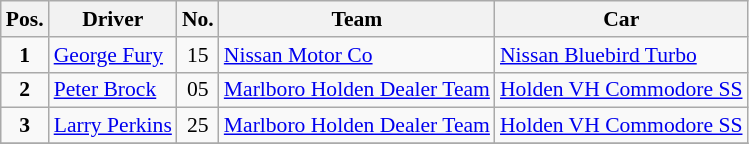<table class="wikitable" style="font-size: 90%">
<tr>
<th>Pos.</th>
<th>Driver</th>
<th>No.</th>
<th>Team</th>
<th>Car</th>
</tr>
<tr>
<td align="center"><strong>1</strong></td>
<td> <a href='#'>George Fury</a></td>
<td align="center">15</td>
<td><a href='#'>Nissan Motor Co</a></td>
<td><a href='#'>Nissan Bluebird Turbo</a></td>
</tr>
<tr>
<td align="center"><strong>2</strong></td>
<td> <a href='#'>Peter Brock</a></td>
<td align="center">05</td>
<td><a href='#'>Marlboro Holden Dealer Team</a></td>
<td><a href='#'>Holden VH Commodore SS</a></td>
</tr>
<tr>
<td align="center"><strong>3</strong></td>
<td> <a href='#'>Larry Perkins</a></td>
<td align="center">25</td>
<td><a href='#'>Marlboro Holden Dealer Team</a></td>
<td><a href='#'>Holden VH Commodore SS</a></td>
</tr>
<tr>
</tr>
</table>
